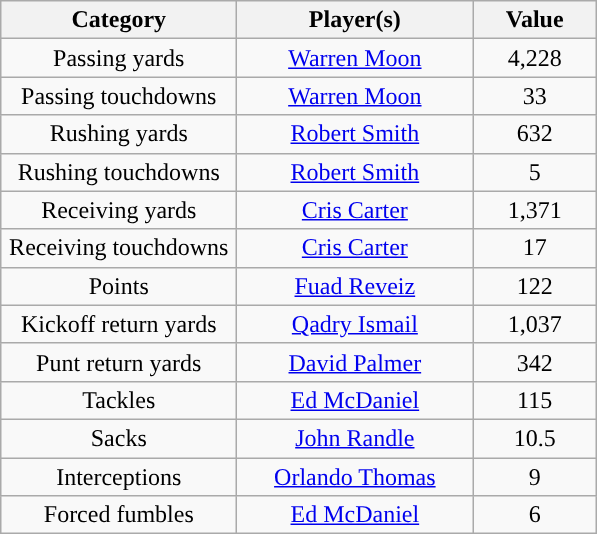<table class="wikitable" style="text-align:center">
<tr>
<th width=150px>Category</th>
<th width=150px>Player(s)</th>
<th width=75px>Value</th>
</tr>
<tr>
<td>Passing yards</td>
<td><a href='#'>Warren Moon</a></td>
<td>4,228</td>
</tr>
<tr>
<td>Passing touchdowns</td>
<td><a href='#'>Warren Moon</a></td>
<td>33</td>
</tr>
<tr>
<td>Rushing yards</td>
<td><a href='#'>Robert Smith</a></td>
<td>632</td>
</tr>
<tr>
<td>Rushing touchdowns</td>
<td><a href='#'>Robert Smith</a></td>
<td>5</td>
</tr>
<tr>
<td>Receiving yards</td>
<td><a href='#'>Cris Carter</a></td>
<td>1,371</td>
</tr>
<tr>
<td>Receiving touchdowns</td>
<td><a href='#'>Cris Carter</a></td>
<td>17</td>
</tr>
<tr>
<td>Points</td>
<td><a href='#'>Fuad Reveiz</a></td>
<td>122</td>
</tr>
<tr>
<td>Kickoff return yards</td>
<td><a href='#'>Qadry Ismail</a></td>
<td>1,037</td>
</tr>
<tr>
<td>Punt return yards</td>
<td><a href='#'>David Palmer</a></td>
<td>342</td>
</tr>
<tr>
<td>Tackles</td>
<td><a href='#'>Ed McDaniel</a></td>
<td>115</td>
</tr>
<tr>
<td>Sacks</td>
<td><a href='#'>John Randle</a></td>
<td>10.5</td>
</tr>
<tr>
<td>Interceptions</td>
<td><a href='#'>Orlando Thomas</a></td>
<td>9</td>
</tr>
<tr>
<td>Forced fumbles</td>
<td><a href='#'>Ed McDaniel</a></td>
<td>6</td>
</tr>
</table>
